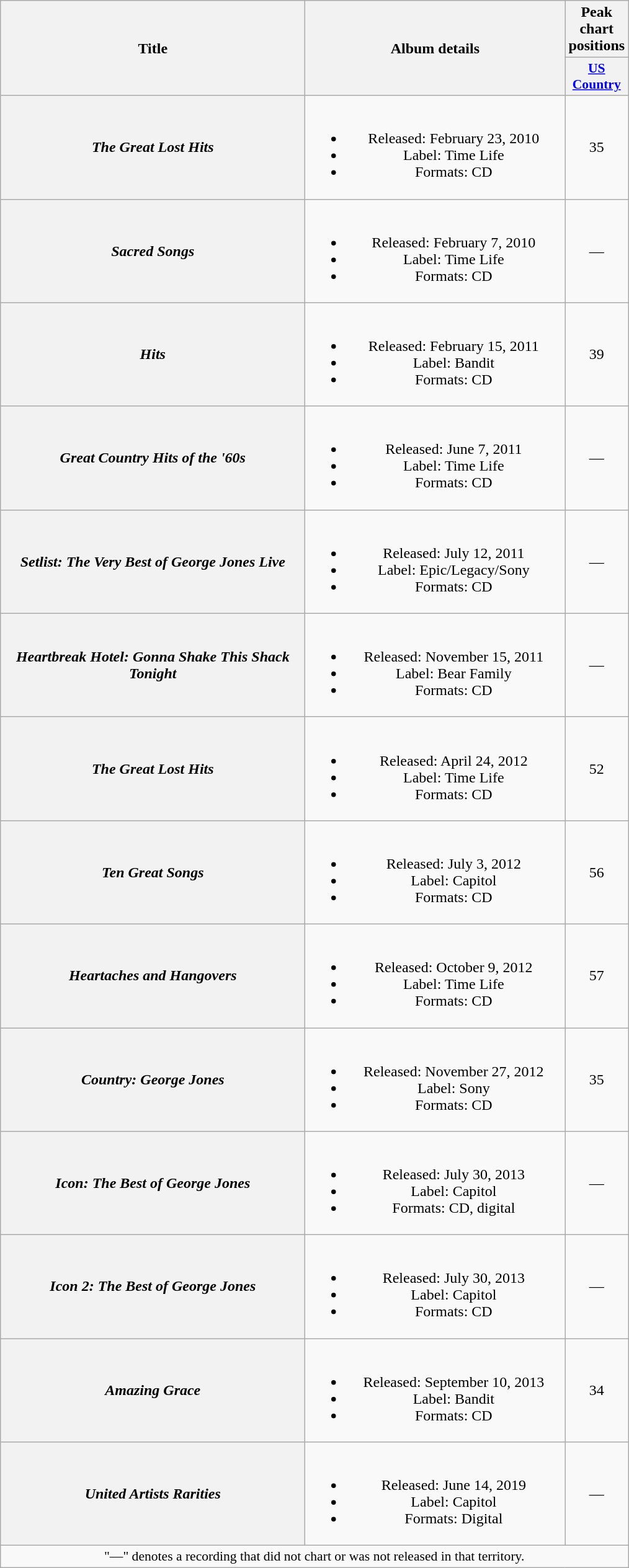<table class="wikitable plainrowheaders" style="text-align:center;">
<tr>
<th scope="col" rowspan="2" style="width:20em;">Title</th>
<th scope="col" rowspan="2" style="width:17em;">Album details</th>
<th scope="col" colspan="2">Peak<br>chart<br>positions</th>
</tr>
<tr>
<th scope="col" style="width:3em;font-size:90%;"><a href='#'>US<br>Country</a><br></th>
</tr>
<tr>
<th scope="row"><em>The Great Lost Hits</em></th>
<td><br><ul><li>Released: February 23, 2010</li><li>Label: Time Life</li><li>Formats: CD</li></ul></td>
<td>35</td>
</tr>
<tr>
<th scope="row"><em>Sacred Songs</em></th>
<td><br><ul><li>Released: February 7, 2010</li><li>Label: Time Life</li><li>Formats: CD</li></ul></td>
<td>—</td>
</tr>
<tr>
<th scope="row"><em>Hits</em></th>
<td><br><ul><li>Released: February 15, 2011</li><li>Label: Bandit</li><li>Formats: CD</li></ul></td>
<td>39</td>
</tr>
<tr>
<th scope="row"><em>Great Country Hits of the '60s</em></th>
<td><br><ul><li>Released: June 7, 2011</li><li>Label: Time Life</li><li>Formats: CD</li></ul></td>
<td>—</td>
</tr>
<tr>
<th scope="row"><em>Setlist: The Very Best of George Jones Live</em></th>
<td><br><ul><li>Released: July 12, 2011</li><li>Label: Epic/Legacy/Sony</li><li>Formats: CD</li></ul></td>
<td>—</td>
</tr>
<tr>
<th scope="row"><em>Heartbreak Hotel: Gonna Shake This Shack Tonight</em></th>
<td><br><ul><li>Released: November 15, 2011</li><li>Label: Bear Family</li><li>Formats: CD</li></ul></td>
<td>—</td>
</tr>
<tr>
<th scope="row"><em>The Great Lost Hits</em></th>
<td><br><ul><li>Released: April 24, 2012</li><li>Label: Time Life</li><li>Formats: CD</li></ul></td>
<td>52</td>
</tr>
<tr>
<th scope="row"><em>Ten Great Songs</em></th>
<td><br><ul><li>Released: July 3, 2012</li><li>Label: Capitol</li><li>Formats: CD</li></ul></td>
<td>56</td>
</tr>
<tr>
<th scope="row"><em>Heartaches and Hangovers</em></th>
<td><br><ul><li>Released: October 9, 2012</li><li>Label: Time Life</li><li>Formats: CD</li></ul></td>
<td>57</td>
</tr>
<tr>
<th scope="row"><em>Country: George Jones</em></th>
<td><br><ul><li>Released: November 27, 2012</li><li>Label: Sony</li><li>Formats: CD</li></ul></td>
<td>35</td>
</tr>
<tr>
<th scope="row"><em>Icon: The Best of George Jones</em></th>
<td><br><ul><li>Released: July 30, 2013</li><li>Label: Capitol</li><li>Formats: CD, digital</li></ul></td>
<td>—</td>
</tr>
<tr>
<th scope="row"><em>Icon 2: The Best of George Jones</em></th>
<td><br><ul><li>Released: July 30, 2013</li><li>Label: Capitol</li><li>Formats: CD</li></ul></td>
<td>—</td>
</tr>
<tr>
<th scope="row"><em>Amazing Grace</em></th>
<td><br><ul><li>Released: September 10, 2013</li><li>Label: Bandit</li><li>Formats: CD</li></ul></td>
<td>34</td>
</tr>
<tr>
<th scope="row"><em>United Artists Rarities</em></th>
<td><br><ul><li>Released: June 14, 2019</li><li>Label: Capitol</li><li>Formats: Digital</li></ul></td>
<td>—</td>
</tr>
<tr>
<td colspan="3" style="font-size:90%">"—" denotes a recording that did not chart or was not released in that territory.</td>
</tr>
</table>
